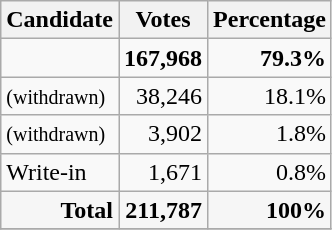<table class="wikitable sortable" style="text-align:right;">
<tr>
<th>Candidate</th>
<th>Votes</th>
<th>Percentage</th>
</tr>
<tr>
<td style="text-align:left;"><strong></strong></td>
<td><strong>167,968</strong></td>
<td><strong>79.3%</strong></td>
</tr>
<tr>
<td style="text-align:left;"> <small>(withdrawn)</small></td>
<td>38,246</td>
<td>18.1%</td>
</tr>
<tr>
<td style="text-align:left;"> <small>(withdrawn)</small></td>
<td>3,902</td>
<td>1.8%</td>
</tr>
<tr>
<td style="text-align:left;">Write-in</td>
<td>1,671</td>
<td>0.8%</td>
</tr>
<tr style="background-color:#F6F6F6">
<td style="text-align:right;"><strong>Total</strong></td>
<td><strong>211,787</strong></td>
<td><strong>100%</strong></td>
</tr>
<tr>
</tr>
</table>
